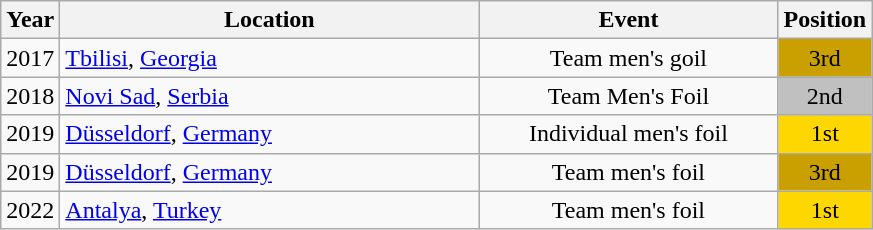<table class="wikitable" style="text-align:center;">
<tr>
<th>Year</th>
<th style="width:17em">Location</th>
<th style="width:12em">Event</th>
<th>Position</th>
</tr>
<tr>
<td>2017</td>
<td rowspan="1" align="left"> <a href='#'>Tbilisi</a>, <a href='#'>Georgia</a></td>
<td>Team men's goil</td>
<td bgcolor="caramel">3rd</td>
</tr>
<tr>
<td>2018</td>
<td rowspan="1" align="left"> <a href='#'>Novi Sad</a>, <a href='#'>Serbia</a></td>
<td>Team Men's Foil</td>
<td bgcolor="silver">2nd</td>
</tr>
<tr>
<td>2019</td>
<td rowspan="1" align="left"> <a href='#'>Düsseldorf</a>, <a href='#'>Germany</a></td>
<td>Individual men's foil</td>
<td bgcolor="gold">1st</td>
</tr>
<tr>
<td rowspan="1">2019</td>
<td rowspan="1" align="left"> <a href='#'>Düsseldorf</a>, <a href='#'>Germany</a></td>
<td>Team men's foil</td>
<td bgcolor="caramel">3rd</td>
</tr>
<tr>
<td>2022</td>
<td rowspan="1" align="left"> <a href='#'>Antalya</a>, <a href='#'>Turkey</a></td>
<td>Team men's foil</td>
<td bgcolor="gold">1st</td>
</tr>
</table>
